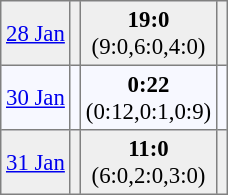<table bgcolor="#f7f8ff" cellpadding="3" cellspacing="0" border="1" style="font-size: 95%; border: gray solid 1px; border-collapse: collapse;">
<tr bgcolor="#EFEFEF">
<td><a href='#'>28 Jan</a></td>
<td></td>
<td align="center"><strong>19:0</strong><br>(9:0,6:0,4:0)</td>
<td></td>
</tr>
<tr>
<td><a href='#'>30 Jan</a></td>
<td></td>
<td align="center"><strong>0:22</strong><br>(0:12,0:1,0:9)</td>
<td></td>
</tr>
<tr bgcolor="#EFEFEF">
<td><a href='#'>31 Jan</a></td>
<td></td>
<td align="center"><strong>11:0</strong><br>(6:0,2:0,3:0)</td>
<td></td>
</tr>
</table>
